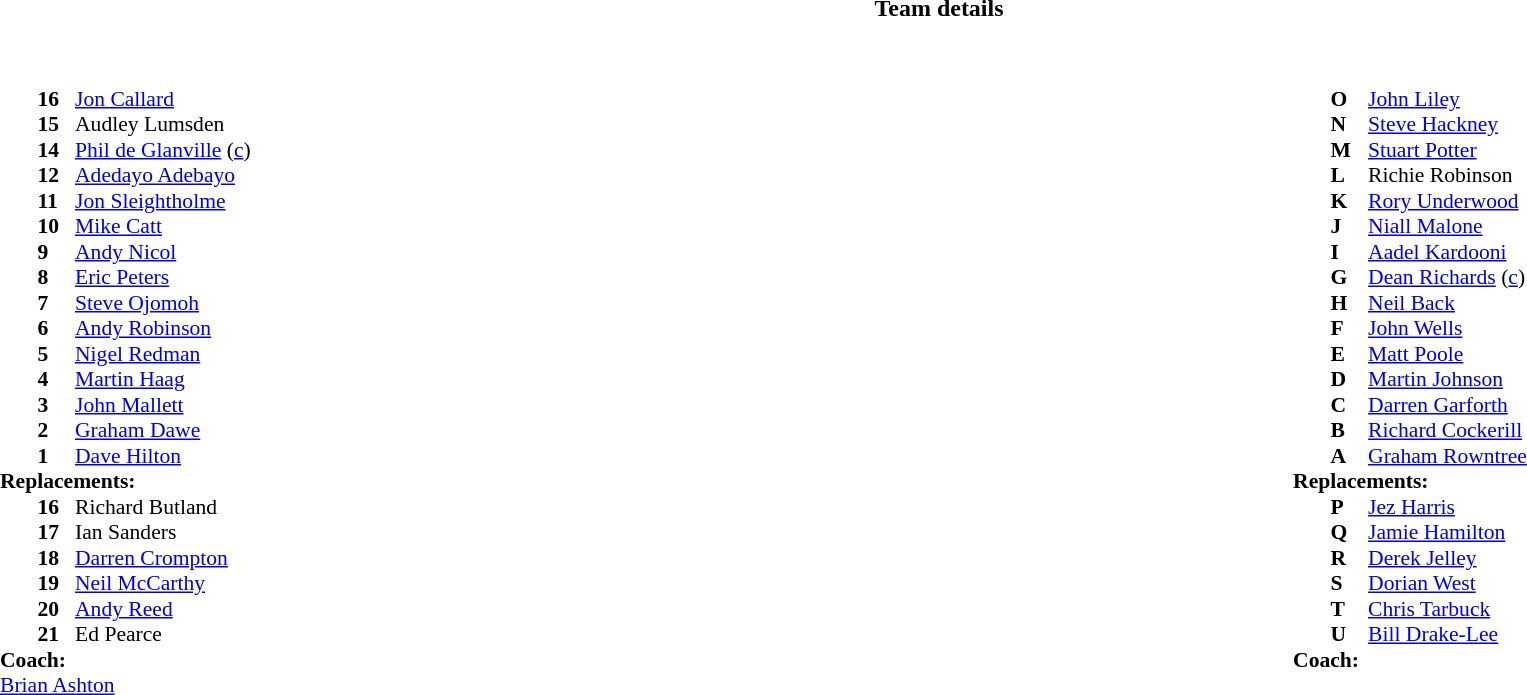<table border="0" width="100%" class="collapsible collapsed">
<tr>
<th>Team details</th>
</tr>
<tr>
<td><br><table width="100%">
<tr>
<td valign="top" width="50%"><br><table style="font-size: 90%" cellspacing="0" cellpadding="0">
<tr>
<th width="25"></th>
<th width="25"></th>
</tr>
<tr>
<td></td>
<td><strong>16</strong></td>
<td><a href='#'>Jon Callard</a></td>
</tr>
<tr>
<td></td>
<td><strong>15</strong></td>
<td>Audley Lumsden</td>
</tr>
<tr>
<td></td>
<td><strong>14</strong></td>
<td><a href='#'>Phil de Glanville</a> (<a href='#'>c</a>)</td>
</tr>
<tr>
<td></td>
<td><strong>12</strong></td>
<td><a href='#'>Adedayo Adebayo</a></td>
</tr>
<tr>
<td></td>
<td><strong>11</strong></td>
<td><a href='#'>Jon Sleightholme</a></td>
</tr>
<tr>
<td></td>
<td><strong>10</strong></td>
<td><a href='#'>Mike Catt</a></td>
</tr>
<tr>
<td></td>
<td><strong>9</strong></td>
<td><a href='#'>Andy Nicol</a></td>
</tr>
<tr>
<td></td>
<td><strong>8</strong></td>
<td><a href='#'>Eric Peters</a></td>
</tr>
<tr>
<td></td>
<td><strong>7</strong></td>
<td><a href='#'>Steve Ojomoh</a></td>
</tr>
<tr>
<td></td>
<td><strong>6</strong></td>
<td><a href='#'>Andy Robinson</a></td>
</tr>
<tr>
<td></td>
<td><strong>5</strong></td>
<td><a href='#'>Nigel Redman</a></td>
</tr>
<tr>
<td></td>
<td><strong>4</strong></td>
<td><a href='#'>Martin Haag</a></td>
</tr>
<tr>
<td></td>
<td><strong>3</strong></td>
<td><a href='#'>John Mallett</a></td>
</tr>
<tr>
<td></td>
<td><strong>2</strong></td>
<td><a href='#'>Graham Dawe</a></td>
</tr>
<tr>
<td></td>
<td><strong>1</strong></td>
<td><a href='#'>Dave Hilton</a></td>
</tr>
<tr>
<td colspan=3><strong>Replacements:</strong></td>
</tr>
<tr>
<td></td>
<td><strong>16</strong></td>
<td>Richard Butland</td>
</tr>
<tr>
<td></td>
<td><strong>17</strong></td>
<td>Ian Sanders</td>
</tr>
<tr>
<td></td>
<td><strong>18</strong></td>
<td><a href='#'>Darren Crompton</a></td>
</tr>
<tr>
<td></td>
<td><strong>19</strong></td>
<td><a href='#'>Neil McCarthy</a></td>
</tr>
<tr>
<td></td>
<td><strong>20</strong></td>
<td><a href='#'>Andy Reed</a></td>
</tr>
<tr>
<td></td>
<td><strong>21</strong></td>
<td>Ed Pearce</td>
</tr>
<tr>
<td colspan=3><strong>Coach:</strong></td>
</tr>
<tr>
<td colspan="4"><a href='#'>Brian Ashton</a></td>
</tr>
<tr>
<td colspan="4"></td>
</tr>
<tr>
<td colspan="4"></td>
</tr>
</table>
</td>
<td valign="top" width="50%"><br><table style="font-size: 90%" cellspacing="0" cellpadding="0" align="center">
<tr>
<th width="25"></th>
<th width="25"></th>
</tr>
<tr>
<td></td>
<td><strong>O</strong></td>
<td><a href='#'>John Liley</a></td>
</tr>
<tr>
<td></td>
<td><strong>N</strong></td>
<td><a href='#'>Steve Hackney</a></td>
</tr>
<tr>
<td></td>
<td><strong>M</strong></td>
<td><a href='#'>Stuart Potter</a></td>
</tr>
<tr>
<td></td>
<td><strong>L</strong></td>
<td>Richie Robinson</td>
</tr>
<tr>
<td></td>
<td><strong>K</strong></td>
<td><a href='#'>Rory Underwood</a></td>
</tr>
<tr>
<td></td>
<td><strong>J</strong></td>
<td><a href='#'>Niall Malone</a></td>
</tr>
<tr>
<td></td>
<td><strong>I</strong></td>
<td><a href='#'>Aadel Kardooni</a></td>
</tr>
<tr>
<td></td>
<td><strong>G</strong></td>
<td><a href='#'>Dean Richards</a> (<a href='#'>c</a>)</td>
</tr>
<tr>
<td></td>
<td><strong>H</strong></td>
<td><a href='#'>Neil Back</a></td>
</tr>
<tr>
<td></td>
<td><strong>F</strong></td>
<td><a href='#'>John Wells</a></td>
</tr>
<tr>
<td></td>
<td><strong>E</strong></td>
<td><a href='#'>Matt Poole</a></td>
</tr>
<tr>
<td></td>
<td><strong>D</strong></td>
<td><a href='#'>Martin Johnson</a></td>
</tr>
<tr>
<td></td>
<td><strong>C</strong></td>
<td><a href='#'>Darren Garforth</a></td>
</tr>
<tr>
<td></td>
<td><strong>B</strong></td>
<td><a href='#'>Richard Cockerill</a></td>
</tr>
<tr>
<td></td>
<td><strong>A</strong></td>
<td><a href='#'>Graham Rowntree</a></td>
</tr>
<tr>
<td colspan=3><strong>Replacements:</strong></td>
</tr>
<tr>
<td></td>
<td><strong>P</strong></td>
<td><a href='#'>Jez Harris</a></td>
</tr>
<tr>
<td></td>
<td><strong>Q</strong></td>
<td><a href='#'>Jamie Hamilton</a></td>
</tr>
<tr>
<td></td>
<td><strong>R</strong></td>
<td><a href='#'>Derek Jelley</a></td>
</tr>
<tr>
<td></td>
<td><strong>S</strong></td>
<td><a href='#'>Dorian West</a></td>
</tr>
<tr>
<td></td>
<td><strong>T</strong></td>
<td><a href='#'>Chris Tarbuck</a></td>
</tr>
<tr>
<td></td>
<td><strong>U</strong></td>
<td><a href='#'>Bill Drake-Lee</a></td>
</tr>
<tr>
<td colspan=3><strong>Coach:</strong></td>
</tr>
<tr>
<td colspan="4"></td>
</tr>
<tr>
</tr>
</table>
</td>
</tr>
</table>
</td>
</tr>
</table>
